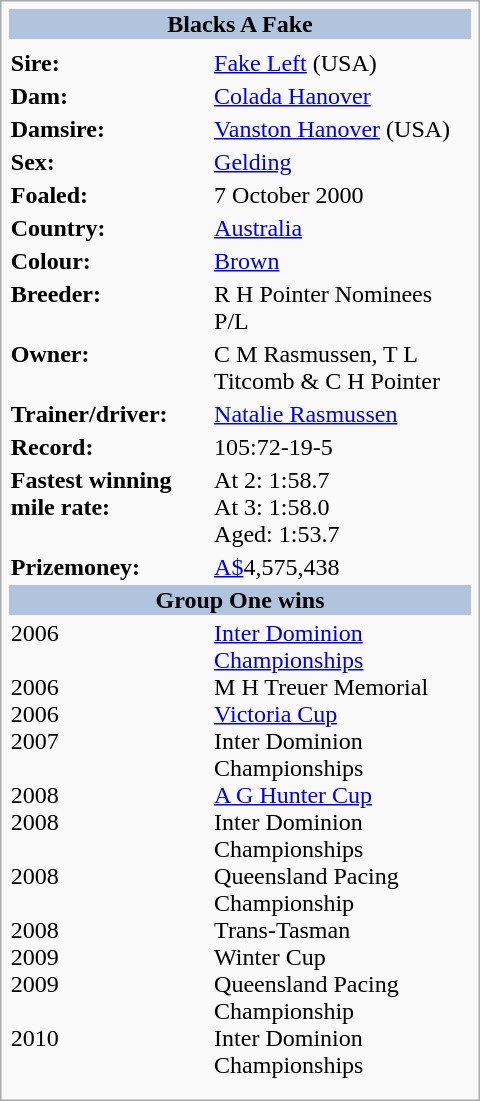<table class="infobox" style="width:20em;">
<tr style="text-align:center;">
<th colspan="2" bgcolor="#b0c4de">Blacks A Fake</th>
</tr>
<tr>
<td colspan="2" style="text-align:center;"></td>
</tr>
<tr>
<th align="left">Sire:</th>
<td><a href='#'>Fake Left</a> (USA)</td>
</tr>
<tr>
<th align="left">Dam:</th>
<td><a href='#'>Colada Hanover</a></td>
</tr>
<tr>
<th align="left">Damsire:</th>
<td><a href='#'>Vanston Hanover</a> (USA)</td>
</tr>
<tr>
<th align="left">Sex:</th>
<td><a href='#'>Gelding</a></td>
</tr>
<tr>
<th align="left">Foaled:</th>
<td>7 October 2000</td>
</tr>
<tr>
<th align="left">Country:</th>
<td><a href='#'>Australia</a></td>
</tr>
<tr>
<th align="left">Colour:</th>
<td><a href='#'>Brown</a></td>
</tr>
<tr>
<th align="left">Breeder:</th>
<td>R H Pointer Nominees P/L</td>
</tr>
<tr>
<th align="left">Owner:</th>
<td>C M Rasmussen, T L Titcomb & C H Pointer</td>
</tr>
<tr>
<th align="left">Trainer/driver:</th>
<td><a href='#'>Natalie Rasmussen</a></td>
</tr>
<tr>
<th align="left">Record:</th>
<td>105:72-19-5</td>
</tr>
<tr>
<th align="left">Fastest winning mile rate:</th>
<td>At 2: 1:58.7<br>At 3: 1:58.0<br>Aged: 1:53.7</td>
</tr>
<tr>
<th align="left">Prizemoney:</th>
<td><a href='#'>A$</a>4,575,438</td>
</tr>
<tr>
<th colspan="2" bgcolor="#b0c4de">Group One wins</th>
</tr>
<tr style="vertical-align: top;">
<td>2006<br><br>2006<br>2006<br>2007<br><br>2008<br>2008<br><br>2008<br><br>2008<br>2009<br>2009<br><br>2010</td>
<td><a href='#'>Inter Dominion Championships</a><br>M H Treuer Memorial<br><a href='#'>Victoria Cup</a><br>Inter Dominion Championships<br><a href='#'>A G Hunter Cup</a><br>Inter Dominion Championships<br>Queensland Pacing Championship<br>Trans-Tasman<br>Winter Cup<br>Queensland Pacing Championship<br>Inter Dominion Championships</td>
</tr>
<tr>
<td colspan="3" style="text-align:center; font-size:smaller;"></td>
</tr>
<tr>
<td colspan="3" style="text-align:center; font-size:smaller;"></td>
</tr>
</table>
